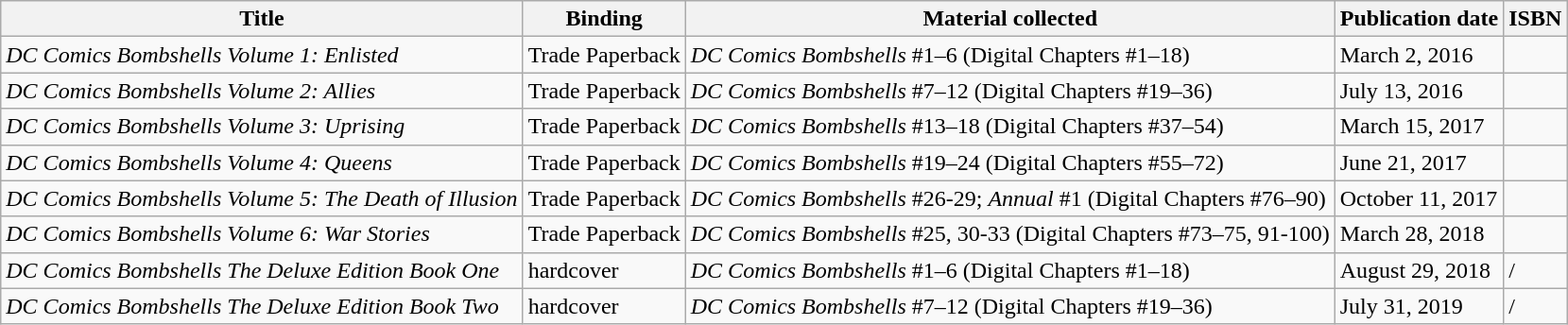<table class="wikitable">
<tr>
<th>Title</th>
<th>Binding</th>
<th>Material collected</th>
<th>Publication date</th>
<th>ISBN</th>
</tr>
<tr>
<td><em>DC Comics Bombshells Volume 1: Enlisted</em></td>
<td>Trade Paperback</td>
<td><em>DC Comics Bombshells</em> #1–6 (Digital Chapters #1–18)</td>
<td>March 2, 2016</td>
<td></td>
</tr>
<tr>
<td><em>DC Comics Bombshells Volume 2: Allies</em></td>
<td>Trade Paperback</td>
<td><em>DC Comics Bombshells</em> #7–12 (Digital Chapters #19–36)</td>
<td>July 13, 2016</td>
<td></td>
</tr>
<tr>
<td><em>DC Comics Bombshells Volume 3: Uprising</em></td>
<td>Trade Paperback</td>
<td><em>DC Comics Bombshells</em> #13–18 (Digital Chapters #37–54)</td>
<td>March 15, 2017</td>
<td></td>
</tr>
<tr>
<td><em>DC Comics Bombshells Volume 4: Queens</em></td>
<td>Trade Paperback</td>
<td><em>DC Comics Bombshells</em> #19–24 (Digital Chapters #55–72)</td>
<td>June 21, 2017</td>
<td></td>
</tr>
<tr>
<td><em>DC Comics Bombshells Volume 5: The Death of Illusion</em></td>
<td>Trade Paperback</td>
<td><em>DC Comics Bombshells</em> #26-29; <em>Annual</em> #1 (Digital Chapters #76–90)</td>
<td>October 11, 2017</td>
<td></td>
</tr>
<tr>
<td><em>DC Comics Bombshells Volume 6: War Stories</em></td>
<td>Trade Paperback</td>
<td><em>DC Comics Bombshells</em> #25, 30-33 (Digital Chapters #73–75, 91-100)</td>
<td>March 28, 2018</td>
<td></td>
</tr>
<tr>
<td><em>DC Comics Bombshells The Deluxe Edition Book One</em></td>
<td>hardcover</td>
<td><em>DC Comics Bombshells</em> #1–6 (Digital Chapters #1–18)</td>
<td>August 29, 2018</td>
<td>/</td>
</tr>
<tr>
<td><em>DC Comics Bombshells The Deluxe Edition Book Two</em></td>
<td>hardcover</td>
<td><em>DC Comics Bombshells</em> #7–12 (Digital Chapters #19–36)</td>
<td>July 31, 2019</td>
<td>/</td>
</tr>
</table>
